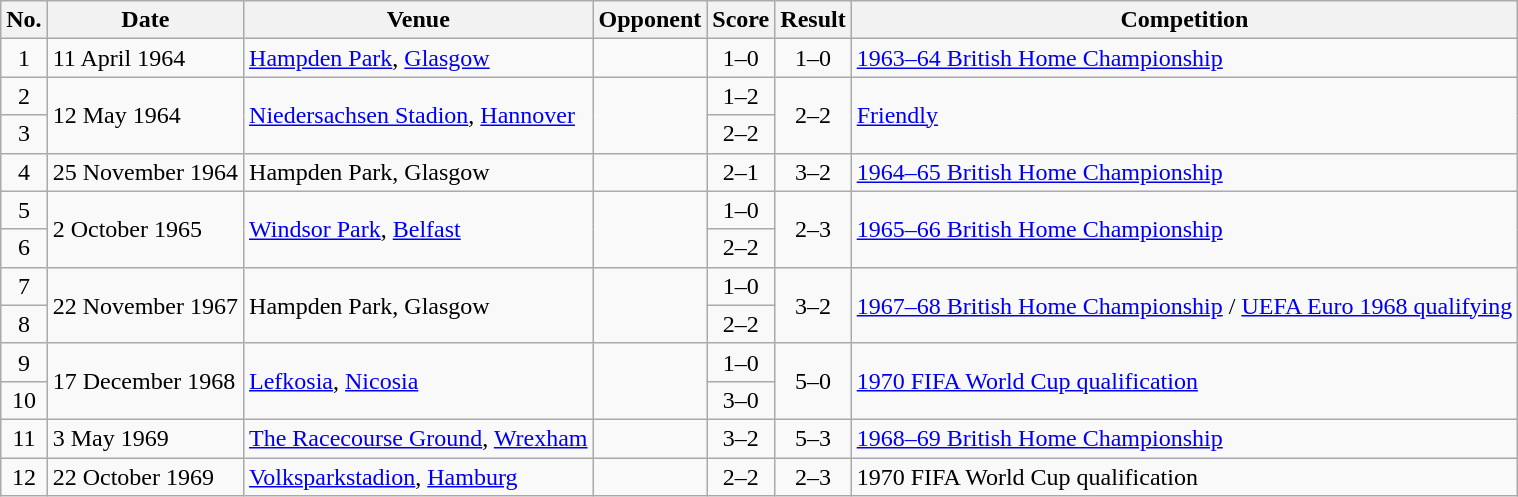<table class="wikitable sortable">
<tr>
<th scope="col">No.</th>
<th scope="col">Date</th>
<th scope="col">Venue</th>
<th scope="col">Opponent</th>
<th scope="col">Score</th>
<th scope="col">Result</th>
<th scope="col">Competition</th>
</tr>
<tr>
<td align="center">1</td>
<td>11 April 1964</td>
<td><a href='#'>Hampden Park</a>, <a href='#'>Glasgow</a></td>
<td></td>
<td align="center">1–0</td>
<td align="center">1–0</td>
<td><a href='#'>1963–64 British Home Championship</a></td>
</tr>
<tr>
<td align="center">2</td>
<td rowspan="2">12 May 1964</td>
<td rowspan="2"><a href='#'>Niedersachsen Stadion</a>, <a href='#'>Hannover</a></td>
<td rowspan="2"></td>
<td align="center">1–2</td>
<td rowspan="2" align="center">2–2</td>
<td rowspan="2"><a href='#'>Friendly</a></td>
</tr>
<tr>
<td align="center">3</td>
<td align="center">2–2</td>
</tr>
<tr>
<td align="center">4</td>
<td>25 November 1964</td>
<td>Hampden Park, Glasgow</td>
<td></td>
<td align="center">2–1</td>
<td align="center">3–2</td>
<td><a href='#'>1964–65 British Home Championship</a></td>
</tr>
<tr>
<td align="center">5</td>
<td rowspan="2">2 October 1965</td>
<td rowspan="2"><a href='#'>Windsor Park</a>, <a href='#'>Belfast</a></td>
<td rowspan="2"></td>
<td align="center">1–0</td>
<td rowspan="2" align="center">2–3</td>
<td rowspan="2"><a href='#'>1965–66 British Home Championship</a></td>
</tr>
<tr>
<td align="center">6</td>
<td align="center">2–2</td>
</tr>
<tr>
<td align="center">7</td>
<td rowspan="2">22 November 1967</td>
<td rowspan="2">Hampden Park, Glasgow</td>
<td rowspan="2"></td>
<td align="center">1–0</td>
<td rowspan="2" align="center">3–2</td>
<td rowspan="2"><a href='#'>1967–68 British Home Championship</a> / <a href='#'>UEFA Euro 1968 qualifying</a></td>
</tr>
<tr>
<td align="center">8</td>
<td align="center">2–2</td>
</tr>
<tr>
<td align="center">9</td>
<td rowspan="2">17 December 1968</td>
<td rowspan="2"><a href='#'>Lefkosia</a>, <a href='#'>Nicosia</a></td>
<td rowspan="2"></td>
<td align="center">1–0</td>
<td rowspan="2" align="center">5–0</td>
<td rowspan="2"><a href='#'>1970 FIFA World Cup qualification</a></td>
</tr>
<tr>
<td align="center">10</td>
<td align="center">3–0</td>
</tr>
<tr>
<td align="center">11</td>
<td>3 May 1969</td>
<td><a href='#'>The Racecourse Ground</a>, <a href='#'>Wrexham</a></td>
<td></td>
<td align="center">3–2</td>
<td align="center">5–3</td>
<td><a href='#'>1968–69 British Home Championship</a></td>
</tr>
<tr>
<td align="center">12</td>
<td>22 October 1969</td>
<td><a href='#'>Volksparkstadion</a>, <a href='#'>Hamburg</a></td>
<td></td>
<td align="center">2–2</td>
<td align="center">2–3</td>
<td>1970 FIFA World Cup qualification</td>
</tr>
</table>
